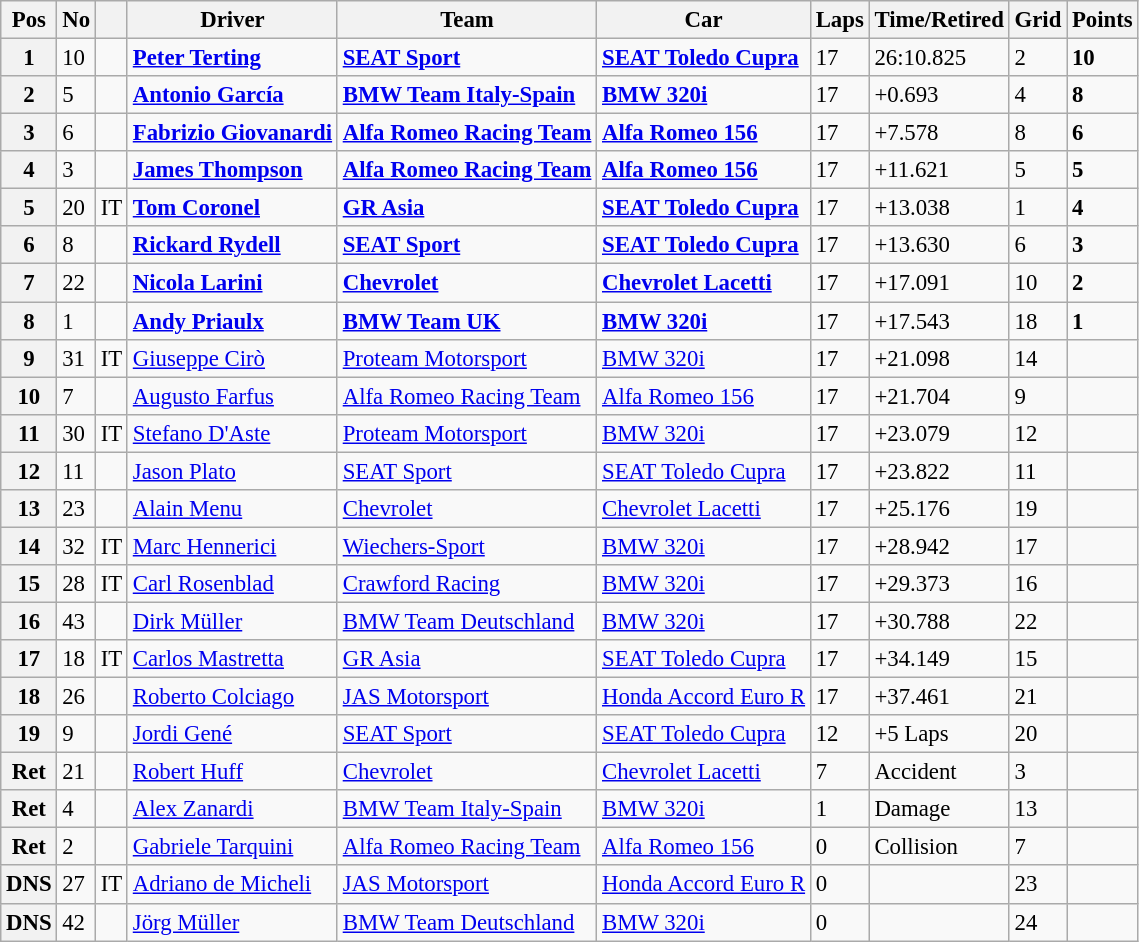<table class="wikitable" style="font-size: 95%">
<tr>
<th>Pos</th>
<th>No</th>
<th></th>
<th>Driver</th>
<th>Team</th>
<th>Car</th>
<th>Laps</th>
<th>Time/Retired</th>
<th>Grid</th>
<th>Points</th>
</tr>
<tr>
<th>1</th>
<td>10</td>
<td></td>
<td> <strong><a href='#'>Peter Terting</a></strong></td>
<td><strong><a href='#'>SEAT Sport</a></strong></td>
<td><strong><a href='#'>SEAT Toledo Cupra</a></strong></td>
<td>17</td>
<td>26:10.825</td>
<td>2</td>
<td><strong>10</strong></td>
</tr>
<tr>
<th>2</th>
<td>5</td>
<td></td>
<td> <strong><a href='#'>Antonio García</a></strong></td>
<td><strong><a href='#'>BMW Team Italy-Spain</a></strong></td>
<td><strong><a href='#'>BMW 320i</a></strong></td>
<td>17</td>
<td>+0.693</td>
<td>4</td>
<td><strong>8</strong></td>
</tr>
<tr>
<th>3</th>
<td>6</td>
<td></td>
<td> <strong><a href='#'>Fabrizio Giovanardi</a></strong></td>
<td><strong><a href='#'>Alfa Romeo Racing Team</a></strong></td>
<td><strong><a href='#'>Alfa Romeo 156</a></strong></td>
<td>17</td>
<td>+7.578</td>
<td>8</td>
<td><strong>6</strong></td>
</tr>
<tr>
<th>4</th>
<td>3</td>
<td></td>
<td> <strong><a href='#'>James Thompson</a></strong></td>
<td><strong><a href='#'>Alfa Romeo Racing Team</a></strong></td>
<td><strong><a href='#'>Alfa Romeo 156</a></strong></td>
<td>17</td>
<td>+11.621</td>
<td>5</td>
<td><strong>5</strong></td>
</tr>
<tr>
<th>5</th>
<td>20</td>
<td>IT</td>
<td> <strong><a href='#'>Tom Coronel</a></strong></td>
<td><strong><a href='#'>GR Asia</a></strong></td>
<td><strong><a href='#'>SEAT Toledo Cupra</a></strong></td>
<td>17</td>
<td>+13.038</td>
<td>1</td>
<td><strong>4</strong></td>
</tr>
<tr>
<th>6</th>
<td>8</td>
<td></td>
<td> <strong><a href='#'>Rickard Rydell</a></strong></td>
<td><strong><a href='#'>SEAT Sport</a></strong></td>
<td><strong><a href='#'>SEAT Toledo Cupra</a></strong></td>
<td>17</td>
<td>+13.630</td>
<td>6</td>
<td><strong>3</strong></td>
</tr>
<tr>
<th>7</th>
<td>22</td>
<td></td>
<td> <strong><a href='#'>Nicola Larini</a></strong></td>
<td><strong><a href='#'>Chevrolet</a></strong></td>
<td><strong><a href='#'>Chevrolet Lacetti</a></strong></td>
<td>17</td>
<td>+17.091</td>
<td>10</td>
<td><strong>2</strong></td>
</tr>
<tr>
<th>8</th>
<td>1</td>
<td></td>
<td> <strong><a href='#'>Andy Priaulx</a></strong></td>
<td><strong><a href='#'>BMW Team UK</a></strong></td>
<td><strong><a href='#'>BMW 320i</a></strong></td>
<td>17</td>
<td>+17.543</td>
<td>18</td>
<td><strong>1</strong></td>
</tr>
<tr>
<th>9</th>
<td>31</td>
<td>IT</td>
<td>  <a href='#'>Giuseppe Cirò</a></td>
<td><a href='#'>Proteam Motorsport</a></td>
<td><a href='#'>BMW 320i</a></td>
<td>17</td>
<td>+21.098</td>
<td>14</td>
<td></td>
</tr>
<tr>
<th>10</th>
<td>7</td>
<td></td>
<td> <a href='#'>Augusto Farfus</a></td>
<td><a href='#'>Alfa Romeo Racing Team</a></td>
<td><a href='#'>Alfa Romeo 156</a></td>
<td>17</td>
<td>+21.704</td>
<td>9</td>
<td></td>
</tr>
<tr>
<th>11</th>
<td>30</td>
<td>IT</td>
<td> <a href='#'>Stefano D'Aste</a></td>
<td><a href='#'>Proteam Motorsport</a></td>
<td><a href='#'>BMW 320i</a></td>
<td>17</td>
<td>+23.079</td>
<td>12</td>
<td></td>
</tr>
<tr>
<th>12</th>
<td>11</td>
<td></td>
<td> <a href='#'>Jason Plato</a></td>
<td><a href='#'>SEAT Sport</a></td>
<td><a href='#'>SEAT Toledo Cupra</a></td>
<td>17</td>
<td>+23.822</td>
<td>11</td>
<td></td>
</tr>
<tr>
<th>13</th>
<td>23</td>
<td></td>
<td> <a href='#'>Alain Menu</a></td>
<td><a href='#'>Chevrolet</a></td>
<td><a href='#'>Chevrolet Lacetti</a></td>
<td>17</td>
<td>+25.176</td>
<td>19</td>
<td></td>
</tr>
<tr>
<th>14</th>
<td>32</td>
<td>IT</td>
<td> <a href='#'>Marc Hennerici</a></td>
<td><a href='#'>Wiechers-Sport</a></td>
<td><a href='#'>BMW 320i</a></td>
<td>17</td>
<td>+28.942</td>
<td>17</td>
<td></td>
</tr>
<tr>
<th>15</th>
<td>28</td>
<td>IT</td>
<td> <a href='#'>Carl Rosenblad</a></td>
<td><a href='#'>Crawford Racing</a></td>
<td><a href='#'>BMW 320i</a></td>
<td>17</td>
<td>+29.373</td>
<td>16</td>
<td></td>
</tr>
<tr>
<th>16</th>
<td>43</td>
<td></td>
<td> <a href='#'>Dirk Müller</a></td>
<td><a href='#'>BMW Team Deutschland</a></td>
<td><a href='#'>BMW 320i</a></td>
<td>17</td>
<td>+30.788</td>
<td>22</td>
<td></td>
</tr>
<tr>
<th>17</th>
<td>18</td>
<td>IT</td>
<td> <a href='#'>Carlos Mastretta</a></td>
<td><a href='#'>GR Asia</a></td>
<td><a href='#'>SEAT Toledo Cupra</a></td>
<td>17</td>
<td>+34.149</td>
<td>15</td>
<td></td>
</tr>
<tr>
<th>18</th>
<td>26</td>
<td></td>
<td> <a href='#'>Roberto Colciago</a></td>
<td><a href='#'>JAS Motorsport</a></td>
<td><a href='#'>Honda Accord Euro R</a></td>
<td>17</td>
<td>+37.461</td>
<td>21</td>
<td></td>
</tr>
<tr>
<th>19</th>
<td>9</td>
<td></td>
<td> <a href='#'>Jordi Gené</a></td>
<td><a href='#'>SEAT Sport</a></td>
<td><a href='#'>SEAT Toledo Cupra</a></td>
<td>12</td>
<td>+5 Laps</td>
<td>20</td>
<td></td>
</tr>
<tr>
<th>Ret</th>
<td>21</td>
<td></td>
<td> <a href='#'>Robert Huff</a></td>
<td><a href='#'>Chevrolet</a></td>
<td><a href='#'>Chevrolet Lacetti</a></td>
<td>7</td>
<td>Accident</td>
<td>3</td>
<td></td>
</tr>
<tr>
<th>Ret</th>
<td>4</td>
<td></td>
<td> <a href='#'>Alex Zanardi</a></td>
<td><a href='#'>BMW Team Italy-Spain</a></td>
<td><a href='#'>BMW 320i</a></td>
<td>1</td>
<td>Damage</td>
<td>13</td>
<td></td>
</tr>
<tr>
<th>Ret</th>
<td>2</td>
<td></td>
<td> <a href='#'>Gabriele Tarquini</a></td>
<td><a href='#'>Alfa Romeo Racing Team</a></td>
<td><a href='#'>Alfa Romeo 156</a></td>
<td>0</td>
<td>Collision</td>
<td>7</td>
<td></td>
</tr>
<tr>
<th>DNS</th>
<td>27</td>
<td>IT</td>
<td> <a href='#'>Adriano de Micheli</a></td>
<td><a href='#'>JAS Motorsport</a></td>
<td><a href='#'>Honda Accord Euro R</a></td>
<td>0</td>
<td></td>
<td>23</td>
<td></td>
</tr>
<tr>
<th>DNS</th>
<td>42</td>
<td></td>
<td> <a href='#'>Jörg Müller</a></td>
<td><a href='#'>BMW Team Deutschland</a></td>
<td><a href='#'>BMW 320i</a></td>
<td>0</td>
<td></td>
<td>24</td>
<td></td>
</tr>
</table>
